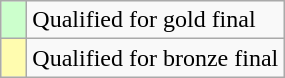<table class="wikitable">
<tr>
<td style="width:10px; background:#cfc"></td>
<td>Qualified for gold final</td>
</tr>
<tr>
<td style="width:10px; background:#fffcaf"></td>
<td>Qualified for bronze final</td>
</tr>
</table>
